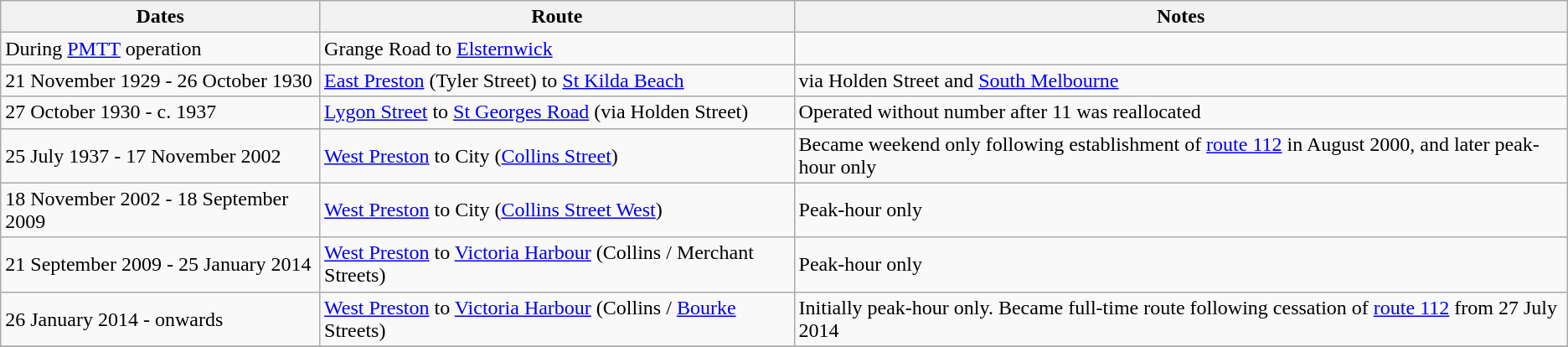<table class="wikitable sortable">
<tr>
<th>Dates</th>
<th>Route</th>
<th>Notes</th>
</tr>
<tr>
<td>During <a href='#'>PMTT</a> operation</td>
<td>Grange Road to <a href='#'>Elsternwick</a></td>
<td></td>
</tr>
<tr>
<td>21 November 1929 - 26 October 1930</td>
<td><a href='#'>East Preston</a> (Tyler Street) to <a href='#'>St Kilda Beach</a></td>
<td>via Holden Street and <a href='#'>South Melbourne</a></td>
</tr>
<tr>
<td>27 October 1930 - c. 1937</td>
<td><a href='#'>Lygon Street</a> to <a href='#'>St Georges Road</a> (via Holden Street)</td>
<td>Operated without number after 11 was reallocated</td>
</tr>
<tr>
<td>25 July 1937 - 17 November 2002</td>
<td><a href='#'>West Preston</a> to City (<a href='#'>Collins Street</a>)</td>
<td>Became weekend only following establishment of <a href='#'>route 112</a> in August 2000, and later peak-hour only</td>
</tr>
<tr>
<td>18 November 2002 - 18 September 2009</td>
<td><a href='#'>West Preston</a> to City (<a href='#'>Collins Street West</a>)</td>
<td>Peak-hour only</td>
</tr>
<tr>
<td>21 September 2009 - 25 January 2014</td>
<td><a href='#'>West Preston</a> to <a href='#'>Victoria Harbour</a> (Collins / Merchant Streets)</td>
<td>Peak-hour only</td>
</tr>
<tr>
<td>26 January 2014 - onwards</td>
<td><a href='#'>West Preston</a> to <a href='#'>Victoria Harbour</a> (Collins / <a href='#'>Bourke</a> Streets)</td>
<td>Initially peak-hour only. Became full-time route following cessation of <a href='#'>route 112</a> from 27 July 2014</td>
</tr>
<tr>
</tr>
</table>
